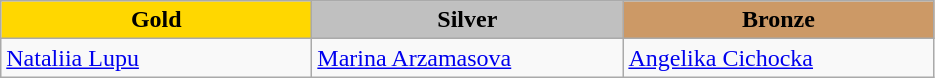<table class="wikitable" style="text-align:left">
<tr align="center">
<td width=200 bgcolor=gold><strong>Gold</strong></td>
<td width=200 bgcolor=silver><strong>Silver</strong></td>
<td width=200 bgcolor=CC9966><strong>Bronze</strong></td>
</tr>
<tr>
<td><a href='#'>Nataliia Lupu</a><br><em></em></td>
<td><a href='#'>Marina Arzamasova</a><br><em></em></td>
<td><a href='#'>Angelika Cichocka</a><br><em></em></td>
</tr>
</table>
